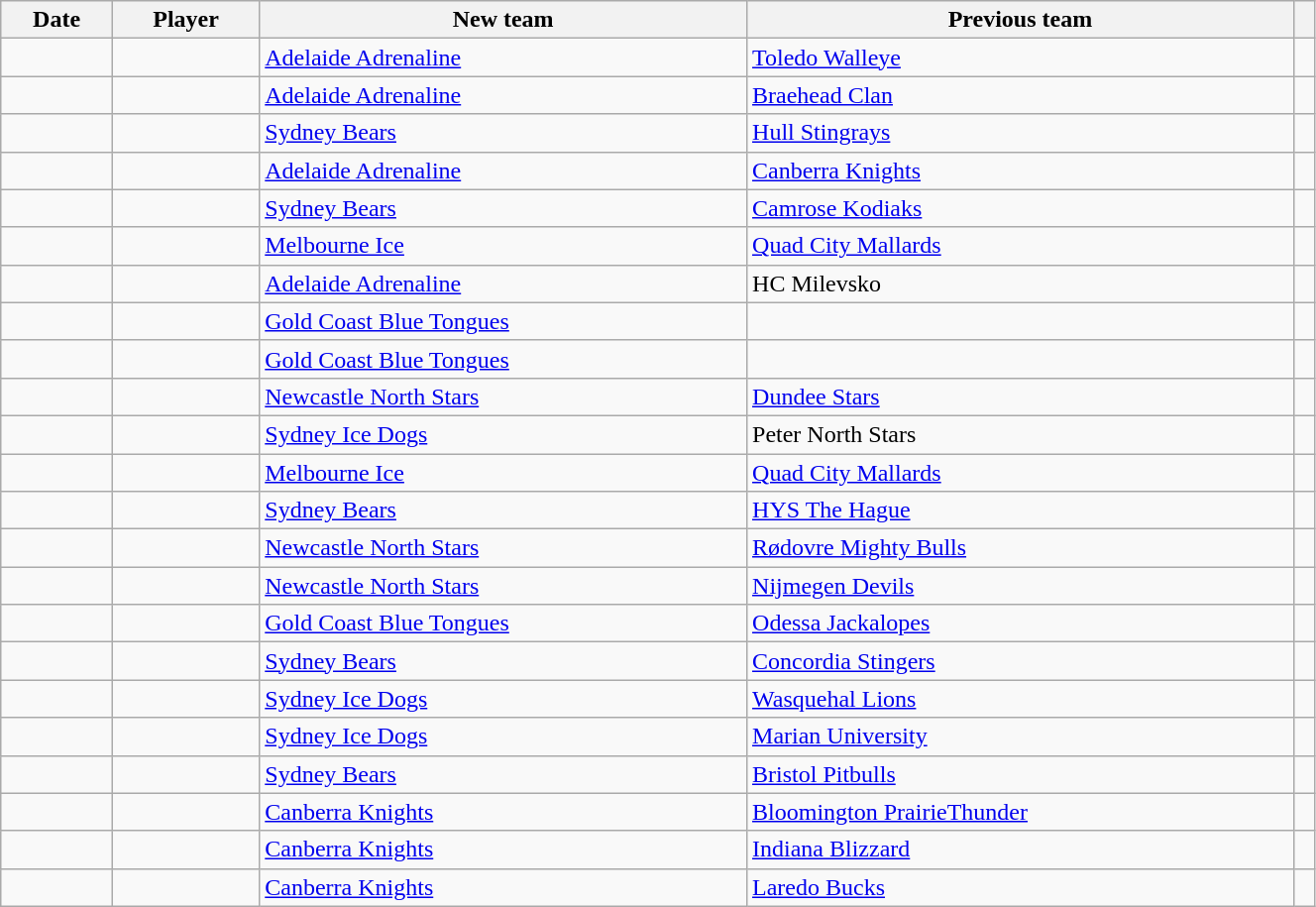<table class="sortable wikitable" width="70%">
<tr>
<th>Date</th>
<th>Player</th>
<th>New team</th>
<th>Previous team</th>
<th class="unsortable"></th>
</tr>
<tr>
<td></td>
<td> </td>
<td><a href='#'>Adelaide Adrenaline</a></td>
<td><a href='#'>Toledo Walleye</a></td>
<td></td>
</tr>
<tr>
<td></td>
<td> </td>
<td><a href='#'>Adelaide Adrenaline</a></td>
<td><a href='#'>Braehead Clan</a></td>
<td></td>
</tr>
<tr>
<td></td>
<td> </td>
<td><a href='#'>Sydney Bears</a></td>
<td><a href='#'>Hull Stingrays</a></td>
<td></td>
</tr>
<tr>
<td></td>
<td> </td>
<td><a href='#'>Adelaide Adrenaline</a></td>
<td><a href='#'>Canberra Knights</a></td>
<td></td>
</tr>
<tr>
<td></td>
<td> </td>
<td><a href='#'>Sydney Bears</a></td>
<td><a href='#'>Camrose Kodiaks</a></td>
<td></td>
</tr>
<tr>
<td></td>
<td> </td>
<td><a href='#'>Melbourne Ice</a></td>
<td><a href='#'>Quad City Mallards</a></td>
<td></td>
</tr>
<tr>
<td></td>
<td> </td>
<td><a href='#'>Adelaide Adrenaline</a></td>
<td>HC Milevsko</td>
<td></td>
</tr>
<tr>
<td></td>
<td> </td>
<td><a href='#'>Gold Coast Blue Tongues</a></td>
<td></td>
<td></td>
</tr>
<tr>
<td></td>
<td> </td>
<td><a href='#'>Gold Coast Blue Tongues</a></td>
<td></td>
<td></td>
</tr>
<tr>
<td></td>
<td> </td>
<td><a href='#'>Newcastle North Stars</a></td>
<td><a href='#'>Dundee Stars</a></td>
<td></td>
</tr>
<tr>
<td></td>
<td> </td>
<td><a href='#'>Sydney Ice Dogs</a></td>
<td>Peter North Stars</td>
<td></td>
</tr>
<tr>
<td></td>
<td> </td>
<td><a href='#'>Melbourne Ice</a></td>
<td><a href='#'>Quad City Mallards</a></td>
<td></td>
</tr>
<tr>
<td></td>
<td> </td>
<td><a href='#'>Sydney Bears</a></td>
<td><a href='#'>HYS The Hague</a></td>
<td></td>
</tr>
<tr>
<td></td>
<td> </td>
<td><a href='#'>Newcastle North Stars</a></td>
<td><a href='#'>Rødovre Mighty Bulls</a></td>
<td></td>
</tr>
<tr>
<td></td>
<td> </td>
<td><a href='#'>Newcastle North Stars</a></td>
<td><a href='#'>Nijmegen Devils</a></td>
<td></td>
</tr>
<tr>
<td></td>
<td> </td>
<td><a href='#'>Gold Coast Blue Tongues</a></td>
<td><a href='#'>Odessa Jackalopes</a></td>
<td></td>
</tr>
<tr>
<td></td>
<td> </td>
<td><a href='#'>Sydney Bears</a></td>
<td><a href='#'>Concordia Stingers</a></td>
<td></td>
</tr>
<tr>
<td></td>
<td> </td>
<td><a href='#'>Sydney Ice Dogs</a></td>
<td><a href='#'>Wasquehal Lions</a></td>
<td></td>
</tr>
<tr>
<td></td>
<td> </td>
<td><a href='#'>Sydney Ice Dogs</a></td>
<td><a href='#'>Marian University</a></td>
<td></td>
</tr>
<tr>
<td></td>
<td> </td>
<td><a href='#'>Sydney Bears</a></td>
<td><a href='#'>Bristol Pitbulls</a></td>
<td></td>
</tr>
<tr>
<td></td>
<td> </td>
<td><a href='#'>Canberra Knights</a></td>
<td><a href='#'>Bloomington PrairieThunder</a></td>
<td></td>
</tr>
<tr>
<td></td>
<td> </td>
<td><a href='#'>Canberra Knights</a></td>
<td><a href='#'>Indiana Blizzard</a></td>
<td></td>
</tr>
<tr>
<td></td>
<td> </td>
<td><a href='#'>Canberra Knights</a></td>
<td><a href='#'>Laredo Bucks</a></td>
<td></td>
</tr>
</table>
